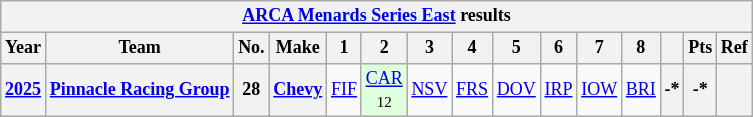<table class="wikitable" style="text-align:center; font-size:75%">
<tr>
<th colspan=21><a href='#'>ARCA Menards Series East</a> results</th>
</tr>
<tr>
<th>Year</th>
<th>Team</th>
<th>No.</th>
<th>Make</th>
<th>1</th>
<th>2</th>
<th>3</th>
<th>4</th>
<th>5</th>
<th>6</th>
<th>7</th>
<th>8</th>
<th></th>
<th>Pts</th>
<th>Ref</th>
</tr>
<tr>
<th><a href='#'>2025</a></th>
<th><a href='#'>Pinnacle Racing Group</a></th>
<th>28</th>
<th><a href='#'>Chevy</a></th>
<td><a href='#'>FIF</a></td>
<td style="background:#DFFFDF;"><a href='#'>CAR</a><br><small>12</small></td>
<td><a href='#'>NSV</a></td>
<td><a href='#'>FRS</a></td>
<td><a href='#'>DOV</a></td>
<td><a href='#'>IRP</a></td>
<td><a href='#'>IOW</a></td>
<td><a href='#'>BRI</a></td>
<th>-*</th>
<th>-*</th>
<th></th>
</tr>
</table>
